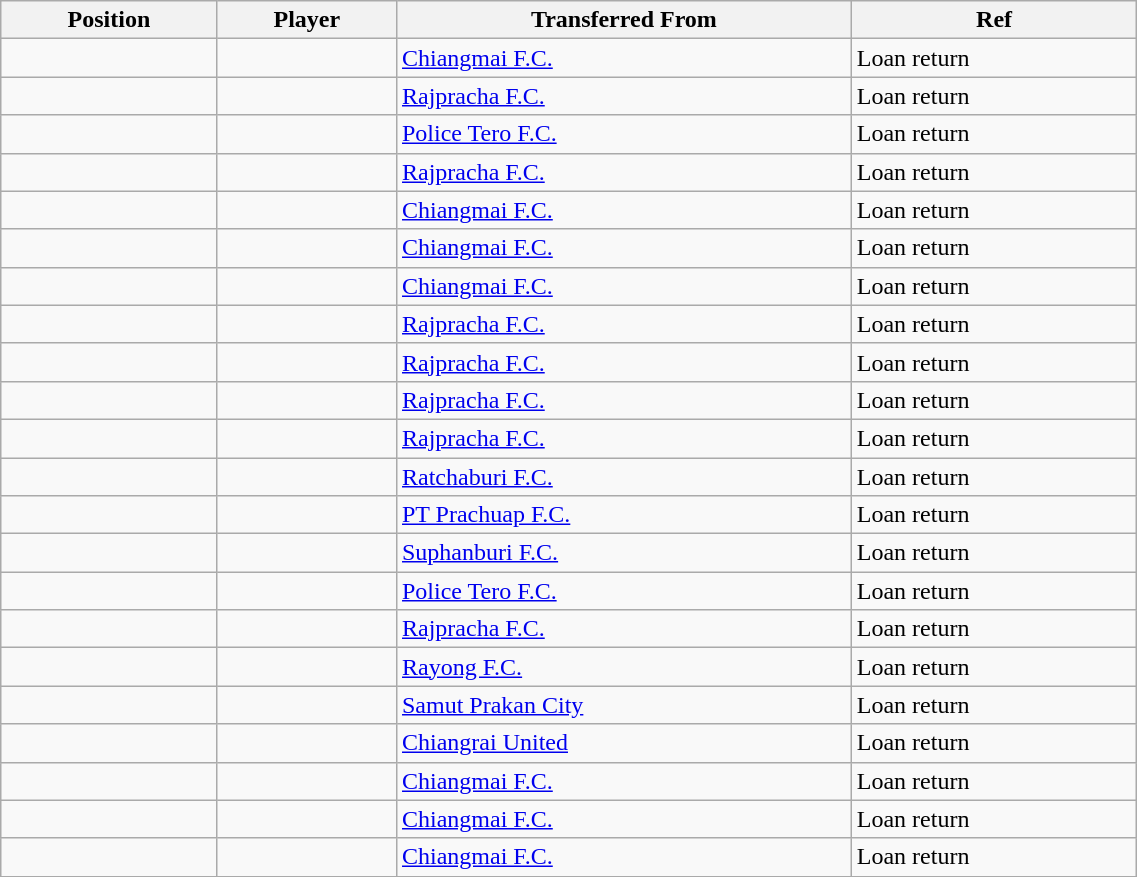<table class="wikitable sortable" style="width:60%; text-align:center; font-size:100%; text-align:left;">
<tr>
<th>Position</th>
<th>Player</th>
<th>Transferred From</th>
<th>Ref</th>
</tr>
<tr>
<td></td>
<td></td>
<td> <a href='#'>Chiangmai F.C.</a></td>
<td>Loan return</td>
</tr>
<tr>
<td></td>
<td></td>
<td> <a href='#'>Rajpracha F.C.</a></td>
<td>Loan return</td>
</tr>
<tr>
<td></td>
<td></td>
<td> <a href='#'>Police Tero F.C.</a></td>
<td>Loan return </td>
</tr>
<tr>
<td></td>
<td></td>
<td> <a href='#'>Rajpracha F.C.</a></td>
<td>Loan return</td>
</tr>
<tr>
<td></td>
<td></td>
<td> <a href='#'>Chiangmai F.C.</a></td>
<td>Loan return </td>
</tr>
<tr>
<td></td>
<td></td>
<td> <a href='#'>Chiangmai F.C.</a></td>
<td>Loan return </td>
</tr>
<tr>
<td></td>
<td></td>
<td> <a href='#'>Chiangmai F.C.</a></td>
<td>Loan return </td>
</tr>
<tr>
<td></td>
<td></td>
<td> <a href='#'>Rajpracha F.C.</a></td>
<td>Loan return </td>
</tr>
<tr>
<td></td>
<td></td>
<td> <a href='#'>Rajpracha F.C.</a></td>
<td>Loan return</td>
</tr>
<tr>
<td></td>
<td></td>
<td> <a href='#'>Rajpracha F.C.</a></td>
<td>Loan return</td>
</tr>
<tr>
<td></td>
<td></td>
<td> <a href='#'>Rajpracha F.C.</a></td>
<td>Loan return</td>
</tr>
<tr>
<td></td>
<td></td>
<td> <a href='#'>Ratchaburi F.C.</a></td>
<td>Loan return </td>
</tr>
<tr>
<td></td>
<td></td>
<td> <a href='#'>PT Prachuap F.C.</a></td>
<td>Loan return </td>
</tr>
<tr>
<td></td>
<td></td>
<td> <a href='#'>Suphanburi F.C.</a></td>
<td>Loan return</td>
</tr>
<tr>
<td></td>
<td></td>
<td> <a href='#'>Police Tero F.C.</a></td>
<td>Loan return </td>
</tr>
<tr>
<td></td>
<td></td>
<td> <a href='#'>Rajpracha F.C.</a></td>
<td>Loan return</td>
</tr>
<tr>
<td></td>
<td></td>
<td> <a href='#'>Rayong F.C.</a></td>
<td>Loan return </td>
</tr>
<tr>
<td></td>
<td></td>
<td> <a href='#'>Samut Prakan City</a></td>
<td>Loan return </td>
</tr>
<tr>
<td></td>
<td></td>
<td> <a href='#'>Chiangrai United</a></td>
<td>Loan return </td>
</tr>
<tr>
<td></td>
<td></td>
<td> <a href='#'>Chiangmai F.C.</a></td>
<td>Loan return </td>
</tr>
<tr>
<td></td>
<td></td>
<td> <a href='#'>Chiangmai F.C.</a></td>
<td>Loan return </td>
</tr>
<tr>
<td></td>
<td></td>
<td> <a href='#'>Chiangmai F.C.</a></td>
<td>Loan return</td>
</tr>
<tr>
</tr>
</table>
